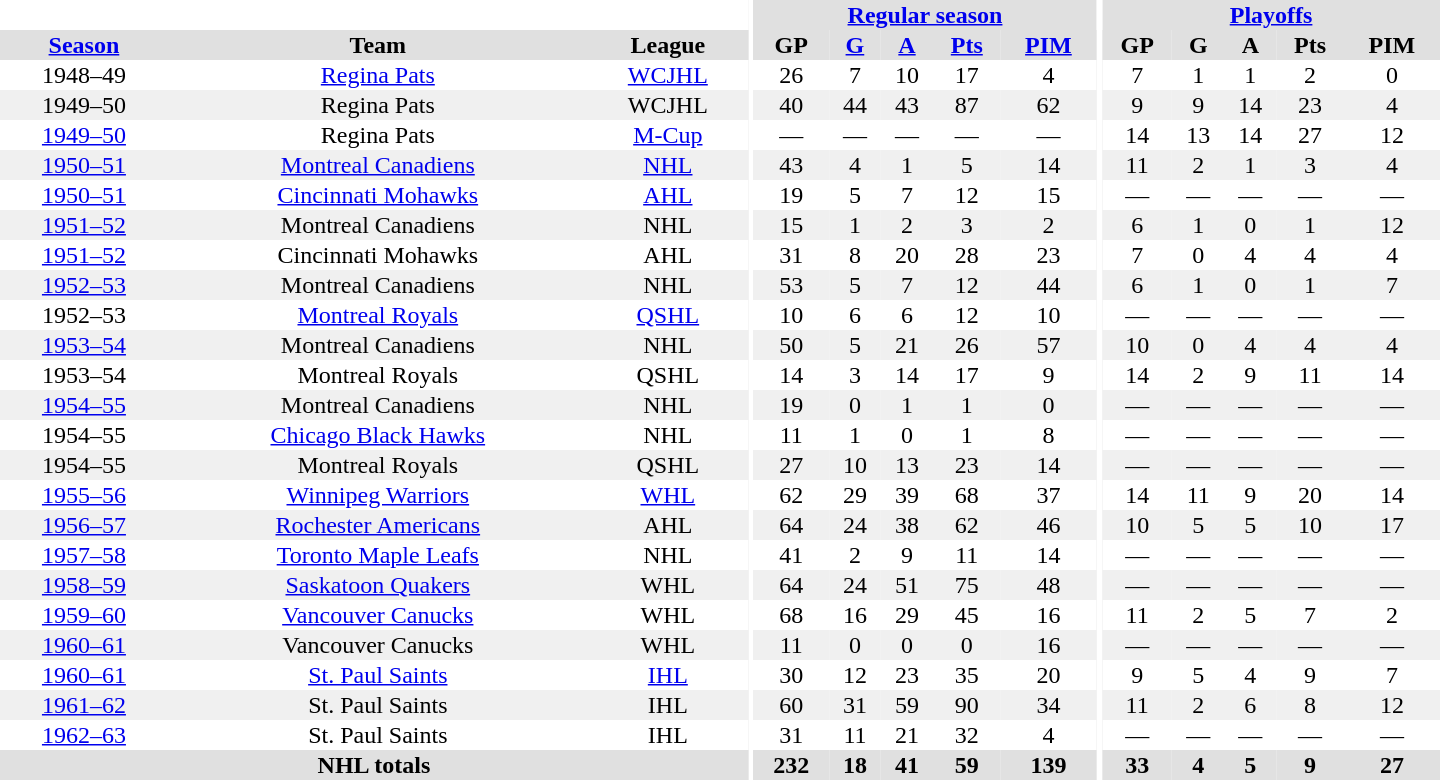<table border="0" cellpadding="1" cellspacing="0" style="text-align:center; width:60em;">
<tr bgcolor="#e0e0e0">
<th colspan="3" bgcolor="#ffffff"></th>
<th rowspan="100" bgcolor="#ffffff"></th>
<th colspan="5"><a href='#'>Regular season</a></th>
<th rowspan="100" bgcolor="#ffffff"></th>
<th colspan="5"><a href='#'>Playoffs</a></th>
</tr>
<tr bgcolor="#e0e0e0">
<th><a href='#'>Season</a></th>
<th>Team</th>
<th>League</th>
<th>GP</th>
<th><a href='#'>G</a></th>
<th><a href='#'>A</a></th>
<th><a href='#'>Pts</a></th>
<th><a href='#'>PIM</a></th>
<th>GP</th>
<th>G</th>
<th>A</th>
<th>Pts</th>
<th>PIM</th>
</tr>
<tr>
<td>1948–49</td>
<td><a href='#'>Regina Pats</a></td>
<td><a href='#'>WCJHL</a></td>
<td>26</td>
<td>7</td>
<td>10</td>
<td>17</td>
<td>4</td>
<td>7</td>
<td>1</td>
<td>1</td>
<td>2</td>
<td>0</td>
</tr>
<tr bgcolor="#f0f0f0">
<td>1949–50</td>
<td>Regina Pats</td>
<td>WCJHL</td>
<td>40</td>
<td>44</td>
<td>43</td>
<td>87</td>
<td>62</td>
<td>9</td>
<td>9</td>
<td>14</td>
<td>23</td>
<td>4</td>
</tr>
<tr>
<td><a href='#'>1949–50</a></td>
<td>Regina Pats</td>
<td><a href='#'>M-Cup</a></td>
<td>—</td>
<td>—</td>
<td>—</td>
<td>—</td>
<td>—</td>
<td>14</td>
<td>13</td>
<td>14</td>
<td>27</td>
<td>12</td>
</tr>
<tr bgcolor="#f0f0f0">
<td><a href='#'>1950–51</a></td>
<td><a href='#'>Montreal Canadiens</a></td>
<td><a href='#'>NHL</a></td>
<td>43</td>
<td>4</td>
<td>1</td>
<td>5</td>
<td>14</td>
<td>11</td>
<td>2</td>
<td>1</td>
<td>3</td>
<td>4</td>
</tr>
<tr>
<td><a href='#'>1950–51</a></td>
<td><a href='#'>Cincinnati Mohawks</a></td>
<td><a href='#'>AHL</a></td>
<td>19</td>
<td>5</td>
<td>7</td>
<td>12</td>
<td>15</td>
<td>—</td>
<td>—</td>
<td>—</td>
<td>—</td>
<td>—</td>
</tr>
<tr bgcolor="#f0f0f0">
<td><a href='#'>1951–52</a></td>
<td>Montreal Canadiens</td>
<td>NHL</td>
<td>15</td>
<td>1</td>
<td>2</td>
<td>3</td>
<td>2</td>
<td>6</td>
<td>1</td>
<td>0</td>
<td>1</td>
<td>12</td>
</tr>
<tr>
<td><a href='#'>1951–52</a></td>
<td>Cincinnati Mohawks</td>
<td>AHL</td>
<td>31</td>
<td>8</td>
<td>20</td>
<td>28</td>
<td>23</td>
<td>7</td>
<td>0</td>
<td>4</td>
<td>4</td>
<td>4</td>
</tr>
<tr bgcolor="#f0f0f0">
<td><a href='#'>1952–53</a></td>
<td>Montreal Canadiens</td>
<td>NHL</td>
<td>53</td>
<td>5</td>
<td>7</td>
<td>12</td>
<td>44</td>
<td>6</td>
<td>1</td>
<td>0</td>
<td>1</td>
<td>7</td>
</tr>
<tr>
<td>1952–53</td>
<td><a href='#'>Montreal Royals</a></td>
<td><a href='#'>QSHL</a></td>
<td>10</td>
<td>6</td>
<td>6</td>
<td>12</td>
<td>10</td>
<td>—</td>
<td>—</td>
<td>—</td>
<td>—</td>
<td>—</td>
</tr>
<tr bgcolor="#f0f0f0">
<td><a href='#'>1953–54</a></td>
<td>Montreal Canadiens</td>
<td>NHL</td>
<td>50</td>
<td>5</td>
<td>21</td>
<td>26</td>
<td>57</td>
<td>10</td>
<td>0</td>
<td>4</td>
<td>4</td>
<td>4</td>
</tr>
<tr>
<td>1953–54</td>
<td>Montreal Royals</td>
<td>QSHL</td>
<td>14</td>
<td>3</td>
<td>14</td>
<td>17</td>
<td>9</td>
<td>14</td>
<td>2</td>
<td>9</td>
<td>11</td>
<td>14</td>
</tr>
<tr bgcolor="#f0f0f0">
<td><a href='#'>1954–55</a></td>
<td>Montreal Canadiens</td>
<td>NHL</td>
<td>19</td>
<td>0</td>
<td>1</td>
<td>1</td>
<td>0</td>
<td>—</td>
<td>—</td>
<td>—</td>
<td>—</td>
<td>—</td>
</tr>
<tr>
<td>1954–55</td>
<td><a href='#'>Chicago Black Hawks</a></td>
<td>NHL</td>
<td>11</td>
<td>1</td>
<td>0</td>
<td>1</td>
<td>8</td>
<td>—</td>
<td>—</td>
<td>—</td>
<td>—</td>
<td>—</td>
</tr>
<tr bgcolor="#f0f0f0">
<td>1954–55</td>
<td>Montreal Royals</td>
<td>QSHL</td>
<td>27</td>
<td>10</td>
<td>13</td>
<td>23</td>
<td>14</td>
<td>—</td>
<td>—</td>
<td>—</td>
<td>—</td>
<td>—</td>
</tr>
<tr>
<td><a href='#'>1955–56</a></td>
<td><a href='#'>Winnipeg Warriors</a></td>
<td><a href='#'>WHL</a></td>
<td>62</td>
<td>29</td>
<td>39</td>
<td>68</td>
<td>37</td>
<td>14</td>
<td>11</td>
<td>9</td>
<td>20</td>
<td>14</td>
</tr>
<tr bgcolor="#f0f0f0">
<td><a href='#'>1956–57</a></td>
<td><a href='#'>Rochester Americans</a></td>
<td>AHL</td>
<td>64</td>
<td>24</td>
<td>38</td>
<td>62</td>
<td>46</td>
<td>10</td>
<td>5</td>
<td>5</td>
<td>10</td>
<td>17</td>
</tr>
<tr>
<td><a href='#'>1957–58</a></td>
<td><a href='#'>Toronto Maple Leafs</a></td>
<td>NHL</td>
<td>41</td>
<td>2</td>
<td>9</td>
<td>11</td>
<td>14</td>
<td>—</td>
<td>—</td>
<td>—</td>
<td>—</td>
<td>—</td>
</tr>
<tr bgcolor="#f0f0f0">
<td><a href='#'>1958–59</a></td>
<td><a href='#'>Saskatoon Quakers</a></td>
<td>WHL</td>
<td>64</td>
<td>24</td>
<td>51</td>
<td>75</td>
<td>48</td>
<td>—</td>
<td>—</td>
<td>—</td>
<td>—</td>
<td>—</td>
</tr>
<tr>
<td><a href='#'>1959–60</a></td>
<td><a href='#'>Vancouver Canucks</a></td>
<td>WHL</td>
<td>68</td>
<td>16</td>
<td>29</td>
<td>45</td>
<td>16</td>
<td>11</td>
<td>2</td>
<td>5</td>
<td>7</td>
<td>2</td>
</tr>
<tr bgcolor="#f0f0f0">
<td><a href='#'>1960–61</a></td>
<td>Vancouver Canucks</td>
<td>WHL</td>
<td>11</td>
<td>0</td>
<td>0</td>
<td>0</td>
<td>16</td>
<td>—</td>
<td>—</td>
<td>—</td>
<td>—</td>
<td>—</td>
</tr>
<tr>
<td><a href='#'>1960–61</a></td>
<td><a href='#'>St. Paul Saints</a></td>
<td><a href='#'>IHL</a></td>
<td>30</td>
<td>12</td>
<td>23</td>
<td>35</td>
<td>20</td>
<td>9</td>
<td>5</td>
<td>4</td>
<td>9</td>
<td>7</td>
</tr>
<tr bgcolor="#f0f0f0">
<td><a href='#'>1961–62</a></td>
<td>St. Paul Saints</td>
<td>IHL</td>
<td>60</td>
<td>31</td>
<td>59</td>
<td>90</td>
<td>34</td>
<td>11</td>
<td>2</td>
<td>6</td>
<td>8</td>
<td>12</td>
</tr>
<tr>
<td><a href='#'>1962–63</a></td>
<td>St. Paul Saints</td>
<td>IHL</td>
<td>31</td>
<td>11</td>
<td>21</td>
<td>32</td>
<td>4</td>
<td>—</td>
<td>—</td>
<td>—</td>
<td>—</td>
<td>—</td>
</tr>
<tr bgcolor="#e0e0e0">
<th colspan="3">NHL totals</th>
<th>232</th>
<th>18</th>
<th>41</th>
<th>59</th>
<th>139</th>
<th>33</th>
<th>4</th>
<th>5</th>
<th>9</th>
<th>27</th>
</tr>
</table>
